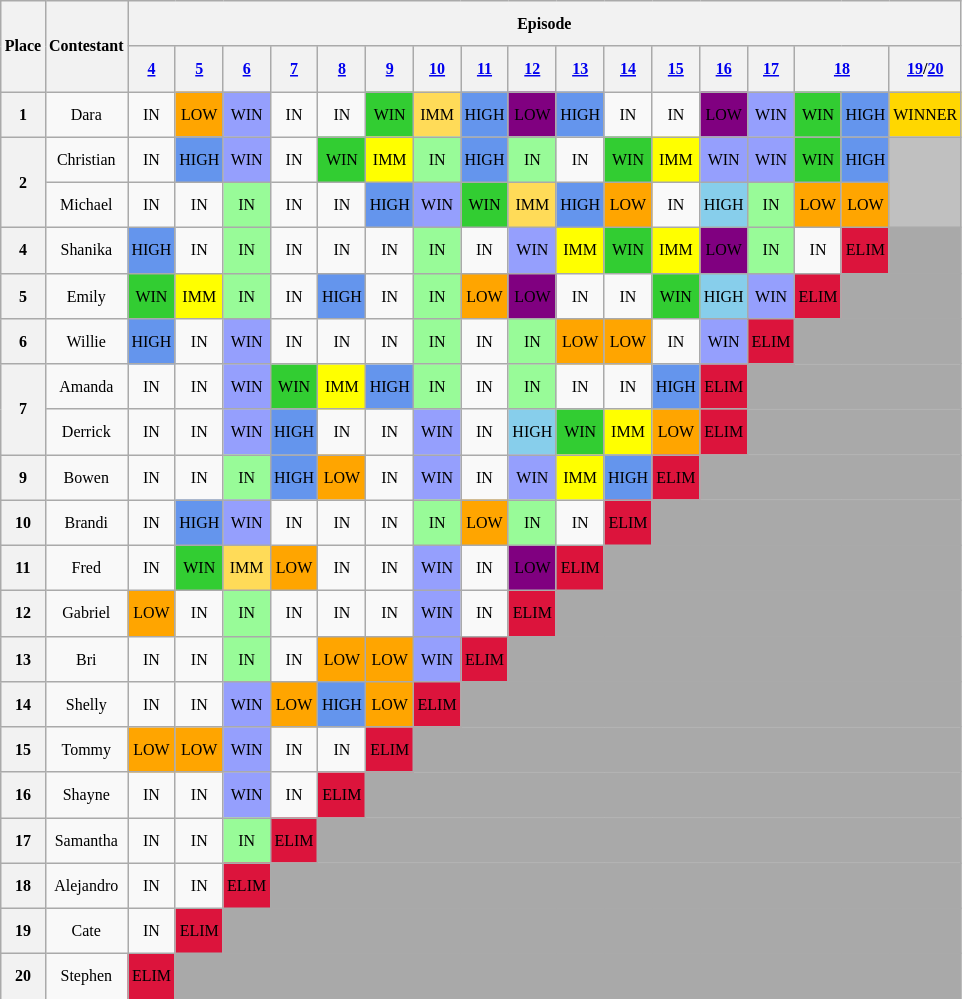<table class="wikitable" style="text-align: center; font-size: 8pt; line-height:25px;">
<tr>
<th rowspan="2">Place</th>
<th rowspan="2">Contestant</th>
<th colspan="17">Episode</th>
</tr>
<tr>
<th><a href='#'>4</a></th>
<th><a href='#'>5</a></th>
<th><a href='#'>6</a></th>
<th><a href='#'>7</a></th>
<th><a href='#'>8</a></th>
<th><a href='#'>9</a></th>
<th><a href='#'>10</a></th>
<th><a href='#'>11</a></th>
<th><a href='#'>12</a></th>
<th><a href='#'>13</a></th>
<th><a href='#'>14</a></th>
<th><a href='#'>15</a></th>
<th><a href='#'>16</a></th>
<th><a href='#'>17</a></th>
<th colspan="2"><a href='#'>18</a></th>
<th><a href='#'>19</a>/<a href='#'>20</a></th>
</tr>
<tr>
<th>1</th>
<td>Dara</td>
<td>IN</td>
<td style="background:orange;">LOW</td>
<td style="background:#959FFD;">WIN</td>
<td>IN</td>
<td>IN</td>
<td style="background:limegreen;">WIN</td>
<td style="background:#FFDB58;">IMM</td>
<td style="background:cornflowerblue;">HIGH</td>
<td style="background:purple;">LOW</td>
<td style="background:cornflowerblue;">HIGH</td>
<td>IN</td>
<td>IN</td>
<td style="background:purple;">LOW</td>
<td style="background:#959FFD;">WIN</td>
<td style="background:limegreen;">WIN</td>
<td style="background:cornflowerblue;">HIGH</td>
<td style="background:gold;">WINNER</td>
</tr>
<tr>
<th rowspan="2">2</th>
<td>Christian</td>
<td>IN</td>
<td style="background:cornflowerblue;">HIGH</td>
<td style="background:#959FFD;">WIN</td>
<td>IN</td>
<td style="background:limegreen;">WIN</td>
<td style="background:yellow;">IMM</td>
<td style="background:palegreen;">IN</td>
<td style="background:cornflowerblue;">HIGH</td>
<td style="background:palegreen;">IN</td>
<td>IN</td>
<td style="background:limegreen;">WIN</td>
<td style="background:yellow;">IMM</td>
<td style="background:#959FFD;">WIN</td>
<td style="background:#959FFD;">WIN</td>
<td style="background:limegreen;">WIN</td>
<td style="background:cornflowerblue;">HIGH</td>
<td style="background:silver;" rowspan="2"></td>
</tr>
<tr>
<td>Michael</td>
<td>IN</td>
<td>IN</td>
<td style="background:palegreen;">IN</td>
<td>IN</td>
<td>IN</td>
<td style="background:cornflowerblue;">HIGH</td>
<td style="background:#959FFD;">WIN</td>
<td style="background:limegreen;">WIN</td>
<td style="background:#FFDB58;">IMM</td>
<td style="background:cornflowerblue;">HIGH</td>
<td style="background:orange;">LOW</td>
<td>IN</td>
<td style="background:skyblue;">HIGH</td>
<td style="background:palegreen;">IN</td>
<td style="background:orange;">LOW</td>
<td style="background:orange;">LOW</td>
</tr>
<tr>
<th>4</th>
<td>Shanika</td>
<td style="background:cornflowerblue;">HIGH</td>
<td>IN</td>
<td style="background:palegreen;">IN</td>
<td>IN</td>
<td>IN</td>
<td>IN</td>
<td style="background:palegreen;">IN</td>
<td>IN</td>
<td style="background:#959FFD;">WIN</td>
<td style="background:yellow;">IMM</td>
<td style="background:limegreen;">WIN</td>
<td style="background:yellow;">IMM</td>
<td style="background:purple;">LOW</td>
<td style="background:palegreen;">IN</td>
<td>IN</td>
<td style="background:crimson;">ELIM</td>
<td style="background:darkgrey;" colspan="1"></td>
</tr>
<tr>
<th>5</th>
<td>Emily</td>
<td style="background:limegreen;">WIN</td>
<td style="background:yellow;">IMM</td>
<td style="background:palegreen;">IN</td>
<td>IN</td>
<td style="background:cornflowerblue;">HIGH</td>
<td>IN</td>
<td style="background:palegreen;">IN</td>
<td style="background:orange;">LOW</td>
<td style="background:purple;">LOW</td>
<td>IN</td>
<td>IN</td>
<td style="background:limegreen;">WIN</td>
<td style="background:skyblue;">HIGH</td>
<td style="background:#959FFD;">WIN</td>
<td style="background:crimson;">ELIM</td>
<td style="background:darkgrey;" colspan="2"></td>
</tr>
<tr>
<th>6</th>
<td>Willie</td>
<td style="background:cornflowerblue;">HIGH</td>
<td>IN</td>
<td style="background:#959FFD;">WIN</td>
<td>IN</td>
<td>IN</td>
<td>IN</td>
<td style="background:palegreen;">IN</td>
<td>IN</td>
<td style="background:palegreen;">IN</td>
<td style="background:orange;">LOW</td>
<td style="background:orange;">LOW</td>
<td>IN</td>
<td style="background:#959FFD;">WIN</td>
<td style="background:crimson;">ELIM</td>
<td style="background:darkgrey;" colspan="3"></td>
</tr>
<tr>
<th rowspan="2">7</th>
<td>Amanda</td>
<td>IN</td>
<td>IN</td>
<td style="background:#959FFD;">WIN</td>
<td style="background:limegreen;">WIN</td>
<td style="background:yellow;">IMM</td>
<td style="background:cornflowerblue;">HIGH</td>
<td style="background:palegreen;">IN</td>
<td>IN</td>
<td style="background:palegreen;">IN</td>
<td>IN</td>
<td>IN</td>
<td style="background:cornflowerblue;">HIGH</td>
<td style="background:crimson;">ELIM</td>
<td style="background:darkgrey;" colspan="4"></td>
</tr>
<tr>
<td>Derrick</td>
<td>IN</td>
<td>IN</td>
<td style="background:#959FFD;">WIN</td>
<td style="background:cornflowerblue;">HIGH</td>
<td>IN</td>
<td>IN</td>
<td style="background:#959FFD;">WIN</td>
<td>IN</td>
<td style="background:skyblue;">HIGH</td>
<td style="background:limegreen;">WIN</td>
<td style="background:yellow;">IMM</td>
<td style="background:orange;">LOW</td>
<td style="background:crimson;">ELIM</td>
<td style="background:darkgrey;" colspan="4"></td>
</tr>
<tr>
<th>9</th>
<td>Bowen</td>
<td>IN</td>
<td>IN</td>
<td style="background:palegreen;">IN</td>
<td style="background:cornflowerblue;">HIGH</td>
<td style="background:orange;">LOW</td>
<td>IN</td>
<td style="background:#959FFD;">WIN</td>
<td>IN</td>
<td style="background:#959FFD;">WIN</td>
<td style="background:yellow;">IMM</td>
<td style="background:cornflowerblue;">HIGH</td>
<td style="background:crimson;">ELIM</td>
<td style="background:darkgrey;" colspan="5"></td>
</tr>
<tr>
<th>10</th>
<td>Brandi</td>
<td>IN</td>
<td style="background:cornflowerblue;">HIGH</td>
<td style="background:#959FFD;">WIN</td>
<td>IN</td>
<td>IN</td>
<td>IN</td>
<td style="background:palegreen;">IN</td>
<td style="background:orange;">LOW</td>
<td style="background:palegreen;">IN</td>
<td>IN</td>
<td style="background:crimson;">ELIM</td>
<td style="background:darkgrey;" colspan="6"></td>
</tr>
<tr>
<th>11</th>
<td>Fred</td>
<td>IN</td>
<td style="background:limegreen;">WIN</td>
<td style="background:#FFDB58;">IMM</td>
<td style="background:orange;">LOW</td>
<td>IN</td>
<td>IN</td>
<td style="background:#959FFD;">WIN</td>
<td>IN</td>
<td style="background:purple;">LOW</td>
<td style="background:crimson;">ELIM</td>
<td style="background:darkgrey;" colspan="7"></td>
</tr>
<tr>
<th>12</th>
<td>Gabriel</td>
<td style="background:orange;">LOW</td>
<td>IN</td>
<td style="background:palegreen;">IN</td>
<td>IN</td>
<td>IN</td>
<td>IN</td>
<td style="background:#959FFD;">WIN</td>
<td>IN</td>
<td style="background:crimson;">ELIM</td>
<td style="background:darkgrey;" colspan="8"></td>
</tr>
<tr>
<th>13</th>
<td>Bri</td>
<td>IN</td>
<td>IN</td>
<td style="background:palegreen;">IN</td>
<td>IN</td>
<td style="background:orange;">LOW</td>
<td style="background:orange;">LOW</td>
<td style="background:#959FFD;">WIN</td>
<td style="background:crimson;">ELIM</td>
<td style="background:darkgrey;" colspan="9"></td>
</tr>
<tr>
<th>14</th>
<td>Shelly</td>
<td>IN</td>
<td>IN</td>
<td style="background:#959FFD;">WIN</td>
<td style="background:orange;">LOW</td>
<td style="background:cornflowerblue;">HIGH</td>
<td style="background:orange;">LOW</td>
<td style="background:crimson;">ELIM</td>
<td style="background:darkgrey;" colspan="10"></td>
</tr>
<tr>
<th>15</th>
<td>Tommy</td>
<td style="background:orange;">LOW</td>
<td style="background:orange;">LOW</td>
<td style="background:#959FFD;">WIN</td>
<td>IN</td>
<td>IN</td>
<td style="background:crimson;">ELIM</td>
<td style="background:darkgrey;" colspan="11"></td>
</tr>
<tr>
<th>16</th>
<td>Shayne</td>
<td>IN</td>
<td>IN</td>
<td style="background:#959FFD;">WIN</td>
<td>IN</td>
<td style="background:crimson;">ELIM</td>
<td style="background:darkgrey;" colspan="12"></td>
</tr>
<tr>
<th>17</th>
<td>Samantha</td>
<td>IN</td>
<td>IN</td>
<td style="background:palegreen;">IN</td>
<td style="background:crimson;">ELIM</td>
<td style="background:darkgrey;" colspan="13"></td>
</tr>
<tr>
<th>18</th>
<td>Alejandro</td>
<td>IN</td>
<td>IN</td>
<td style="background:crimson;">ELIM</td>
<td style="background:darkgrey;" colspan="14"></td>
</tr>
<tr>
<th>19</th>
<td>Cate</td>
<td>IN</td>
<td style="background:crimson;">ELIM</td>
<td style="background:darkgrey;" colspan="15"></td>
</tr>
<tr>
<th>20</th>
<td>Stephen</td>
<td style="background:crimson;">ELIM</td>
<td style="background:darkgrey;" colspan="16"></td>
</tr>
</table>
